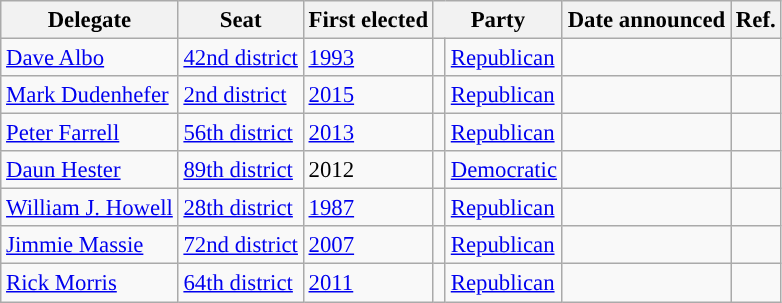<table class="wikitable sortable" style="font-size:95%;">
<tr>
<th scope="col">Delegate</th>
<th scope="col">Seat</th>
<th scope="col">First elected</th>
<th colspan="2" scope="col">Party</th>
<th scope="col">Date announced</th>
<th class="unsortable">Ref.</th>
</tr>
<tr>
<td data-sort-value="Albo, Dave"><a href='#'>Dave Albo</a></td>
<td data-sort-value="42"><a href='#'>42nd district</a></td>
<td><a href='#'>1993</a></td>
<td width="1"></td>
<td><a href='#'>Republican</a></td>
<td></td>
<td></td>
</tr>
<tr>
<td data-sort-value="Dudenhefer, Mark"><a href='#'>Mark Dudenhefer</a></td>
<td data-sort-value="2"><a href='#'>2nd district</a></td>
<td><a href='#'>2015</a></td>
<td width="1"></td>
<td><a href='#'>Republican</a></td>
<td></td>
<td></td>
</tr>
<tr>
<td data-sort-value="Farrell, Peter"><a href='#'>Peter Farrell</a></td>
<td data-sort-value="56"><a href='#'>56th district</a></td>
<td><a href='#'>2013</a></td>
<td width="1"></td>
<td><a href='#'>Republican</a></td>
<td></td>
<td></td>
</tr>
<tr>
<td data-sort-value="Hester, Daun"><a href='#'>Daun Hester</a></td>
<td data-sort-value="89"><a href='#'>89th district</a></td>
<td>2012</td>
<td width="1"></td>
<td><a href='#'>Democratic</a></td>
<td></td>
<td></td>
</tr>
<tr>
<td data-sort-value="Howell, William J."><a href='#'>William J. Howell</a></td>
<td data-sort-value="28"><a href='#'>28th district</a></td>
<td><a href='#'>1987</a></td>
<td width="1"></td>
<td><a href='#'>Republican</a></td>
<td></td>
<td></td>
</tr>
<tr>
<td data-sort-value="Massie, Jimmie"><a href='#'>Jimmie Massie</a></td>
<td data-sort-value="72"><a href='#'>72nd district</a></td>
<td><a href='#'>2007</a></td>
<td width="1"></td>
<td><a href='#'>Republican</a></td>
<td></td>
<td></td>
</tr>
<tr>
<td data-sort-value="Morris, Rick"><a href='#'>Rick Morris</a></td>
<td data-sort-value="64"><a href='#'>64th district</a></td>
<td><a href='#'>2011</a></td>
<td width="1"></td>
<td><a href='#'>Republican</a></td>
<td></td>
<td></td>
</tr>
</table>
